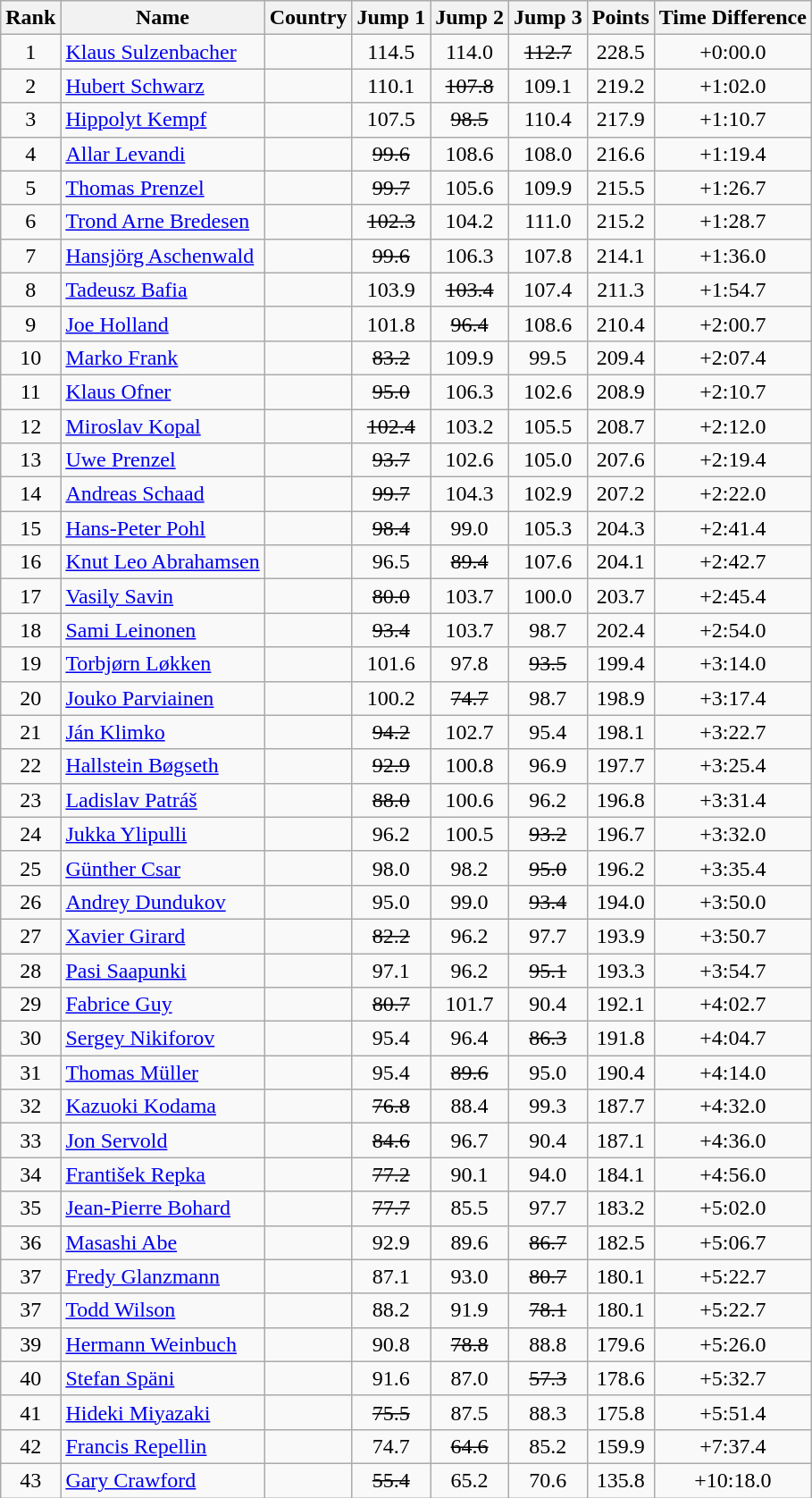<table class="wikitable sortable" style="text-align:center">
<tr>
<th>Rank</th>
<th>Name</th>
<th>Country</th>
<th>Jump 1</th>
<th>Jump 2</th>
<th>Jump 3</th>
<th>Points</th>
<th>Time Difference</th>
</tr>
<tr>
<td>1</td>
<td align=left><a href='#'>Klaus Sulzenbacher</a></td>
<td align=left></td>
<td>114.5</td>
<td>114.0</td>
<td><s>112.7</s></td>
<td>228.5</td>
<td>+0:00.0</td>
</tr>
<tr>
<td>2</td>
<td align=left><a href='#'>Hubert Schwarz</a></td>
<td align=left></td>
<td>110.1</td>
<td><s>107.8</s></td>
<td>109.1</td>
<td>219.2</td>
<td>+1:02.0</td>
</tr>
<tr>
<td>3</td>
<td align=left><a href='#'>Hippolyt Kempf</a></td>
<td align=left></td>
<td>107.5</td>
<td><s>98.5</s></td>
<td>110.4</td>
<td>217.9</td>
<td>+1:10.7</td>
</tr>
<tr>
<td>4</td>
<td align=left><a href='#'>Allar Levandi</a></td>
<td align=left></td>
<td><s>99.6</s></td>
<td>108.6</td>
<td>108.0</td>
<td>216.6</td>
<td>+1:19.4</td>
</tr>
<tr>
<td>5</td>
<td align=left><a href='#'>Thomas Prenzel</a></td>
<td align=left></td>
<td><s>99.7</s></td>
<td>105.6</td>
<td>109.9</td>
<td>215.5</td>
<td>+1:26.7</td>
</tr>
<tr>
<td>6</td>
<td align=left><a href='#'>Trond Arne Bredesen</a></td>
<td align=left></td>
<td><s>102.3</s></td>
<td>104.2</td>
<td>111.0</td>
<td>215.2</td>
<td>+1:28.7</td>
</tr>
<tr>
<td>7</td>
<td align=left><a href='#'>Hansjörg Aschenwald</a></td>
<td align=left></td>
<td><s>99.6</s></td>
<td>106.3</td>
<td>107.8</td>
<td>214.1</td>
<td>+1:36.0</td>
</tr>
<tr>
<td>8</td>
<td align=left><a href='#'>Tadeusz Bafia</a></td>
<td align=left></td>
<td>103.9</td>
<td><s>103.4</s></td>
<td>107.4</td>
<td>211.3</td>
<td>+1:54.7</td>
</tr>
<tr>
<td>9</td>
<td align=left><a href='#'>Joe Holland</a></td>
<td align=left></td>
<td>101.8</td>
<td><s>96.4</s></td>
<td>108.6</td>
<td>210.4</td>
<td>+2:00.7</td>
</tr>
<tr>
<td>10</td>
<td align=left><a href='#'>Marko Frank</a></td>
<td align=left></td>
<td><s>83.2</s></td>
<td>109.9</td>
<td>99.5</td>
<td>209.4</td>
<td>+2:07.4</td>
</tr>
<tr>
<td>11</td>
<td align=left><a href='#'>Klaus Ofner</a></td>
<td align=left></td>
<td><s>95.0</s></td>
<td>106.3</td>
<td>102.6</td>
<td>208.9</td>
<td>+2:10.7</td>
</tr>
<tr>
<td>12</td>
<td align=left><a href='#'>Miroslav Kopal</a></td>
<td align=left></td>
<td><s>102.4</s></td>
<td>103.2</td>
<td>105.5</td>
<td>208.7</td>
<td>+2:12.0</td>
</tr>
<tr>
<td>13</td>
<td align=left><a href='#'>Uwe Prenzel</a></td>
<td align=left></td>
<td><s>93.7</s></td>
<td>102.6</td>
<td>105.0</td>
<td>207.6</td>
<td>+2:19.4</td>
</tr>
<tr>
<td>14</td>
<td align=left><a href='#'>Andreas Schaad</a></td>
<td align=left></td>
<td><s>99.7</s></td>
<td>104.3</td>
<td>102.9</td>
<td>207.2</td>
<td>+2:22.0</td>
</tr>
<tr>
<td>15</td>
<td align=left><a href='#'>Hans-Peter Pohl</a></td>
<td align=left></td>
<td><s>98.4</s></td>
<td>99.0</td>
<td>105.3</td>
<td>204.3</td>
<td>+2:41.4</td>
</tr>
<tr>
<td>16</td>
<td align=left><a href='#'>Knut Leo Abrahamsen</a></td>
<td align=left></td>
<td>96.5</td>
<td><s>89.4</s></td>
<td>107.6</td>
<td>204.1</td>
<td>+2:42.7</td>
</tr>
<tr>
<td>17</td>
<td align=left><a href='#'>Vasily Savin</a></td>
<td align=left></td>
<td><s>80.0</s></td>
<td>103.7</td>
<td>100.0</td>
<td>203.7</td>
<td>+2:45.4</td>
</tr>
<tr>
<td>18</td>
<td align=left><a href='#'>Sami Leinonen</a></td>
<td align=left></td>
<td><s>93.4</s></td>
<td>103.7</td>
<td>98.7</td>
<td>202.4</td>
<td>+2:54.0</td>
</tr>
<tr>
<td>19</td>
<td align=left><a href='#'>Torbjørn Løkken</a></td>
<td align=left></td>
<td>101.6</td>
<td>97.8</td>
<td><s>93.5</s></td>
<td>199.4</td>
<td>+3:14.0</td>
</tr>
<tr>
<td>20</td>
<td align=left><a href='#'>Jouko Parviainen</a></td>
<td align=left></td>
<td>100.2</td>
<td><s>74.7</s></td>
<td>98.7</td>
<td>198.9</td>
<td>+3:17.4</td>
</tr>
<tr>
<td>21</td>
<td align=left><a href='#'>Ján Klimko</a></td>
<td align=left></td>
<td><s>94.2</s></td>
<td>102.7</td>
<td>95.4</td>
<td>198.1</td>
<td>+3:22.7</td>
</tr>
<tr>
<td>22</td>
<td align=left><a href='#'>Hallstein Bøgseth</a></td>
<td align=left></td>
<td><s>92.9</s></td>
<td>100.8</td>
<td>96.9</td>
<td>197.7</td>
<td>+3:25.4</td>
</tr>
<tr>
<td>23</td>
<td align=left><a href='#'>Ladislav Patráš</a></td>
<td align=left></td>
<td><s>88.0</s></td>
<td>100.6</td>
<td>96.2</td>
<td>196.8</td>
<td>+3:31.4</td>
</tr>
<tr>
<td>24</td>
<td align=left><a href='#'>Jukka Ylipulli</a></td>
<td align=left></td>
<td>96.2</td>
<td>100.5</td>
<td><s>93.2</s></td>
<td>196.7</td>
<td>+3:32.0</td>
</tr>
<tr>
<td>25</td>
<td align=left><a href='#'>Günther Csar</a></td>
<td align=left></td>
<td>98.0</td>
<td>98.2</td>
<td><s>95.0</s></td>
<td>196.2</td>
<td>+3:35.4</td>
</tr>
<tr>
<td>26</td>
<td align=left><a href='#'>Andrey Dundukov</a></td>
<td align=left></td>
<td>95.0</td>
<td>99.0</td>
<td><s>93.4</s></td>
<td>194.0</td>
<td>+3:50.0</td>
</tr>
<tr>
<td>27</td>
<td align=left><a href='#'>Xavier Girard</a></td>
<td align=left></td>
<td><s>82.2</s></td>
<td>96.2</td>
<td>97.7</td>
<td>193.9</td>
<td>+3:50.7</td>
</tr>
<tr>
<td>28</td>
<td align=left><a href='#'>Pasi Saapunki</a></td>
<td align=left></td>
<td>97.1</td>
<td>96.2</td>
<td><s>95.1</s></td>
<td>193.3</td>
<td>+3:54.7</td>
</tr>
<tr>
<td>29</td>
<td align=left><a href='#'>Fabrice Guy</a></td>
<td align=left></td>
<td><s>80.7</s></td>
<td>101.7</td>
<td>90.4</td>
<td>192.1</td>
<td>+4:02.7</td>
</tr>
<tr>
<td>30</td>
<td align=left><a href='#'>Sergey Nikiforov</a></td>
<td align=left></td>
<td>95.4</td>
<td>96.4</td>
<td><s>86.3</s></td>
<td>191.8</td>
<td>+4:04.7</td>
</tr>
<tr>
<td>31</td>
<td align=left><a href='#'>Thomas Müller</a></td>
<td align=left></td>
<td>95.4</td>
<td><s>89.6</s></td>
<td>95.0</td>
<td>190.4</td>
<td>+4:14.0</td>
</tr>
<tr>
<td>32</td>
<td align=left><a href='#'>Kazuoki Kodama</a></td>
<td align=left></td>
<td><s>76.8</s></td>
<td>88.4</td>
<td>99.3</td>
<td>187.7</td>
<td>+4:32.0</td>
</tr>
<tr>
<td>33</td>
<td align=left><a href='#'>Jon Servold</a></td>
<td align=left></td>
<td><s>84.6</s></td>
<td>96.7</td>
<td>90.4</td>
<td>187.1</td>
<td>+4:36.0</td>
</tr>
<tr>
<td>34</td>
<td align=left><a href='#'>František Repka</a></td>
<td align=left></td>
<td><s>77.2</s></td>
<td>90.1</td>
<td>94.0</td>
<td>184.1</td>
<td>+4:56.0</td>
</tr>
<tr>
<td>35</td>
<td align=left><a href='#'>Jean-Pierre Bohard</a></td>
<td align=left></td>
<td><s>77.7</s></td>
<td>85.5</td>
<td>97.7</td>
<td>183.2</td>
<td>+5:02.0</td>
</tr>
<tr>
<td>36</td>
<td align=left><a href='#'>Masashi Abe</a></td>
<td align=left></td>
<td>92.9</td>
<td>89.6</td>
<td><s>86.7</s></td>
<td>182.5</td>
<td>+5:06.7</td>
</tr>
<tr>
<td>37</td>
<td align=left><a href='#'>Fredy Glanzmann</a></td>
<td align=left></td>
<td>87.1</td>
<td>93.0</td>
<td><s>80.7</s></td>
<td>180.1</td>
<td>+5:22.7</td>
</tr>
<tr>
<td>37</td>
<td align=left><a href='#'>Todd Wilson</a></td>
<td align=left></td>
<td>88.2</td>
<td>91.9</td>
<td><s>78.1</s></td>
<td>180.1</td>
<td>+5:22.7</td>
</tr>
<tr>
<td>39</td>
<td align=left><a href='#'>Hermann Weinbuch</a></td>
<td align=left></td>
<td>90.8</td>
<td><s>78.8</s></td>
<td>88.8</td>
<td>179.6</td>
<td>+5:26.0</td>
</tr>
<tr>
<td>40</td>
<td align=left><a href='#'>Stefan Späni</a></td>
<td align=left></td>
<td>91.6</td>
<td>87.0</td>
<td><s>57.3</s></td>
<td>178.6</td>
<td>+5:32.7</td>
</tr>
<tr>
<td>41</td>
<td align=left><a href='#'>Hideki Miyazaki</a></td>
<td align=left></td>
<td><s>75.5</s></td>
<td>87.5</td>
<td>88.3</td>
<td>175.8</td>
<td>+5:51.4</td>
</tr>
<tr>
<td>42</td>
<td align=left><a href='#'>Francis Repellin</a></td>
<td align=left></td>
<td>74.7</td>
<td><s>64.6</s></td>
<td>85.2</td>
<td>159.9</td>
<td>+7:37.4</td>
</tr>
<tr>
<td>43</td>
<td align=left><a href='#'>Gary Crawford</a></td>
<td align=left></td>
<td><s>55.4</s></td>
<td>65.2</td>
<td>70.6</td>
<td>135.8</td>
<td>+10:18.0</td>
</tr>
</table>
